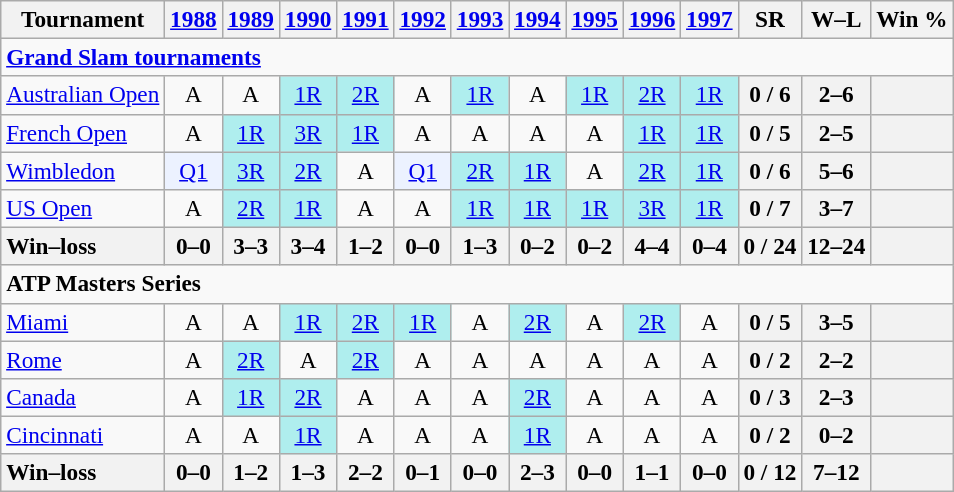<table class=wikitable style=text-align:center;font-size:97%>
<tr>
<th>Tournament</th>
<th><a href='#'>1988</a></th>
<th><a href='#'>1989</a></th>
<th><a href='#'>1990</a></th>
<th><a href='#'>1991</a></th>
<th><a href='#'>1992</a></th>
<th><a href='#'>1993</a></th>
<th><a href='#'>1994</a></th>
<th><a href='#'>1995</a></th>
<th><a href='#'>1996</a></th>
<th><a href='#'>1997</a></th>
<th>SR</th>
<th>W–L</th>
<th>Win %</th>
</tr>
<tr>
<td colspan=23 align=left><strong><a href='#'>Grand Slam tournaments</a></strong></td>
</tr>
<tr>
<td align=left><a href='#'>Australian Open</a></td>
<td>A</td>
<td>A</td>
<td bgcolor=afeeee><a href='#'>1R</a></td>
<td bgcolor=afeeee><a href='#'>2R</a></td>
<td>A</td>
<td bgcolor=afeeee><a href='#'>1R</a></td>
<td>A</td>
<td bgcolor=afeeee><a href='#'>1R</a></td>
<td bgcolor=afeeee><a href='#'>2R</a></td>
<td bgcolor=afeeee><a href='#'>1R</a></td>
<th>0 / 6</th>
<th>2–6</th>
<th></th>
</tr>
<tr>
<td align=left><a href='#'>French Open</a></td>
<td>A</td>
<td bgcolor=afeeee><a href='#'>1R</a></td>
<td bgcolor=afeeee><a href='#'>3R</a></td>
<td bgcolor=afeeee><a href='#'>1R</a></td>
<td>A</td>
<td>A</td>
<td>A</td>
<td>A</td>
<td bgcolor=afeeee><a href='#'>1R</a></td>
<td bgcolor=afeeee><a href='#'>1R</a></td>
<th>0 / 5</th>
<th>2–5</th>
<th></th>
</tr>
<tr>
<td align=left><a href='#'>Wimbledon</a></td>
<td bgcolor=ecf2ff><a href='#'>Q1</a></td>
<td bgcolor=afeeee><a href='#'>3R</a></td>
<td bgcolor=afeeee><a href='#'>2R</a></td>
<td>A</td>
<td bgcolor=ecf2ff><a href='#'>Q1</a></td>
<td bgcolor=afeeee><a href='#'>2R</a></td>
<td bgcolor=afeeee><a href='#'>1R</a></td>
<td>A</td>
<td bgcolor=afeeee><a href='#'>2R</a></td>
<td bgcolor=afeeee><a href='#'>1R</a></td>
<th>0 / 6</th>
<th>5–6</th>
<th></th>
</tr>
<tr>
<td align=left><a href='#'>US Open</a></td>
<td>A</td>
<td bgcolor=afeeee><a href='#'>2R</a></td>
<td bgcolor=afeeee><a href='#'>1R</a></td>
<td>A</td>
<td>A</td>
<td bgcolor=afeeee><a href='#'>1R</a></td>
<td bgcolor=afeeee><a href='#'>1R</a></td>
<td bgcolor=afeeee><a href='#'>1R</a></td>
<td bgcolor=afeeee><a href='#'>3R</a></td>
<td bgcolor=afeeee><a href='#'>1R</a></td>
<th>0 / 7</th>
<th>3–7</th>
<th></th>
</tr>
<tr>
<th style=text-align:left>Win–loss</th>
<th>0–0</th>
<th>3–3</th>
<th>3–4</th>
<th>1–2</th>
<th>0–0</th>
<th>1–3</th>
<th>0–2</th>
<th>0–2</th>
<th>4–4</th>
<th>0–4</th>
<th>0 / 24</th>
<th>12–24</th>
<th></th>
</tr>
<tr>
<td colspan=23 align=left><strong>ATP Masters Series</strong></td>
</tr>
<tr>
<td align=left><a href='#'>Miami</a></td>
<td>A</td>
<td>A</td>
<td bgcolor=afeeee><a href='#'>1R</a></td>
<td bgcolor=afeeee><a href='#'>2R</a></td>
<td bgcolor=afeeee><a href='#'>1R</a></td>
<td>A</td>
<td bgcolor=afeeee><a href='#'>2R</a></td>
<td>A</td>
<td bgcolor=afeeee><a href='#'>2R</a></td>
<td>A</td>
<th>0 / 5</th>
<th>3–5</th>
<th></th>
</tr>
<tr>
<td align=left><a href='#'>Rome</a></td>
<td>A</td>
<td bgcolor=afeeee><a href='#'>2R</a></td>
<td>A</td>
<td bgcolor=afeeee><a href='#'>2R</a></td>
<td>A</td>
<td>A</td>
<td>A</td>
<td>A</td>
<td>A</td>
<td>A</td>
<th>0 / 2</th>
<th>2–2</th>
<th></th>
</tr>
<tr>
<td align=left><a href='#'>Canada</a></td>
<td>A</td>
<td bgcolor=afeeee><a href='#'>1R</a></td>
<td bgcolor=afeeee><a href='#'>2R</a></td>
<td>A</td>
<td>A</td>
<td>A</td>
<td bgcolor=afeeee><a href='#'>2R</a></td>
<td>A</td>
<td>A</td>
<td>A</td>
<th>0 / 3</th>
<th>2–3</th>
<th></th>
</tr>
<tr>
<td align=left><a href='#'>Cincinnati</a></td>
<td>A</td>
<td>A</td>
<td bgcolor=afeeee><a href='#'>1R</a></td>
<td>A</td>
<td>A</td>
<td>A</td>
<td bgcolor=afeeee><a href='#'>1R</a></td>
<td>A</td>
<td>A</td>
<td>A</td>
<th>0 / 2</th>
<th>0–2</th>
<th></th>
</tr>
<tr>
<th style=text-align:left>Win–loss</th>
<th>0–0</th>
<th>1–2</th>
<th>1–3</th>
<th>2–2</th>
<th>0–1</th>
<th>0–0</th>
<th>2–3</th>
<th>0–0</th>
<th>1–1</th>
<th>0–0</th>
<th>0 / 12</th>
<th>7–12</th>
<th></th>
</tr>
</table>
